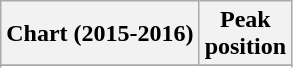<table class="wikitable sortable plainrowheaders" style="text-align:center">
<tr>
<th scope="col">Chart (2015-2016)</th>
<th scope="col">Peak<br>position</th>
</tr>
<tr>
</tr>
<tr>
</tr>
<tr>
</tr>
<tr>
</tr>
<tr>
</tr>
</table>
